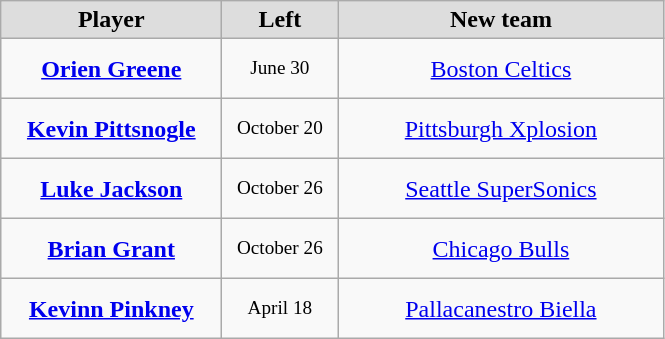<table class="wikitable" style="text-align: center">
<tr align="center"  bgcolor="#dddddd">
<td style="width:140px"><strong>Player</strong></td>
<td style="width:70px"><strong>Left</strong></td>
<td style="width:210px"><strong>New team</strong></td>
</tr>
<tr style="height:40px">
<td><strong><a href='#'>Orien Greene</a></strong></td>
<td style="font-size: 80%">June 30</td>
<td><a href='#'>Boston Celtics</a></td>
</tr>
<tr style="height:40px">
<td><strong><a href='#'>Kevin Pittsnogle</a></strong></td>
<td style="font-size: 80%">October 20</td>
<td><a href='#'>Pittsburgh Xplosion</a></td>
</tr>
<tr style="height:40px">
<td><strong><a href='#'>Luke Jackson</a></strong></td>
<td style="font-size: 80%">October 26</td>
<td><a href='#'>Seattle SuperSonics</a></td>
</tr>
<tr style="height:40px">
<td><strong><a href='#'>Brian Grant</a></strong></td>
<td style="font-size: 80%">October 26</td>
<td><a href='#'>Chicago Bulls</a></td>
</tr>
<tr style="height:40px">
<td><strong><a href='#'>Kevinn Pinkney</a></strong></td>
<td style="font-size: 80%">April 18</td>
<td><a href='#'>Pallacanestro Biella</a></td>
</tr>
</table>
